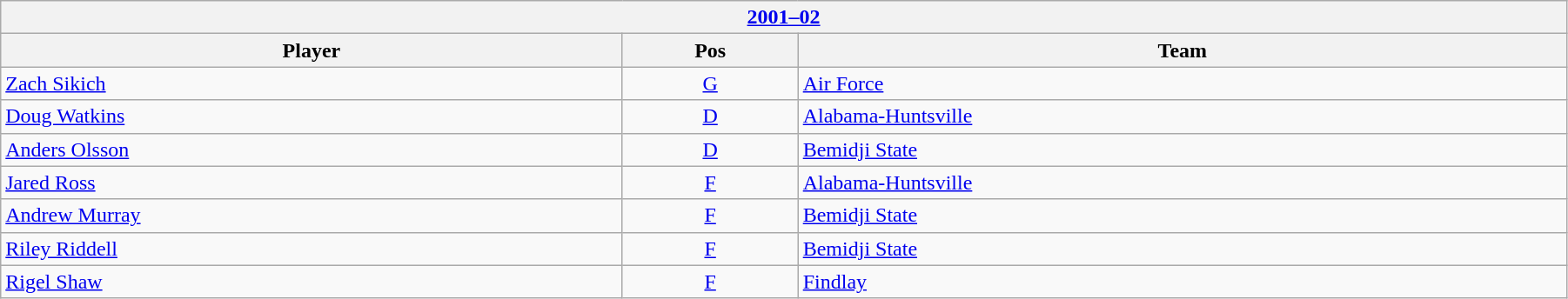<table class="wikitable" width=95%>
<tr>
<th colspan=3><a href='#'>2001–02</a></th>
</tr>
<tr>
<th>Player</th>
<th>Pos</th>
<th>Team</th>
</tr>
<tr>
<td><a href='#'>Zach Sikich</a></td>
<td style="text-align:center;"><a href='#'>G</a></td>
<td><a href='#'>Air Force</a></td>
</tr>
<tr>
<td><a href='#'>Doug Watkins</a></td>
<td style="text-align:center;"><a href='#'>D</a></td>
<td><a href='#'>Alabama-Huntsville</a></td>
</tr>
<tr>
<td><a href='#'>Anders Olsson</a></td>
<td style="text-align:center;"><a href='#'>D</a></td>
<td><a href='#'>Bemidji State</a></td>
</tr>
<tr>
<td><a href='#'>Jared Ross</a></td>
<td style="text-align:center;"><a href='#'>F</a></td>
<td><a href='#'>Alabama-Huntsville</a></td>
</tr>
<tr>
<td><a href='#'>Andrew Murray</a></td>
<td style="text-align:center;"><a href='#'>F</a></td>
<td><a href='#'>Bemidji State</a></td>
</tr>
<tr>
<td><a href='#'>Riley Riddell</a></td>
<td style="text-align:center;"><a href='#'>F</a></td>
<td><a href='#'>Bemidji State</a></td>
</tr>
<tr>
<td><a href='#'>Rigel Shaw</a></td>
<td style="text-align:center;"><a href='#'>F</a></td>
<td><a href='#'>Findlay</a></td>
</tr>
</table>
